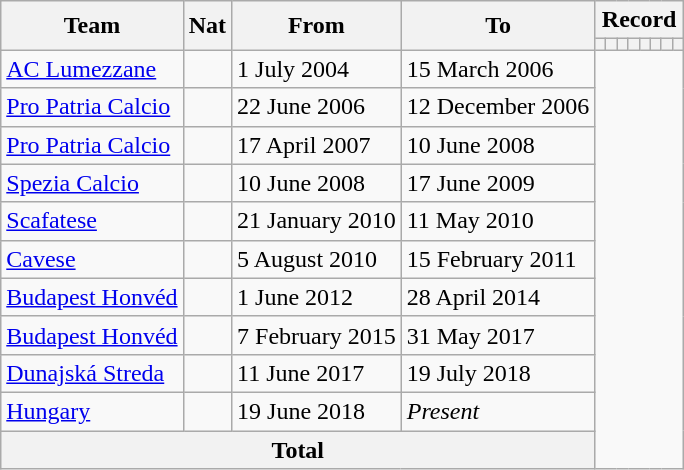<table class="wikitable" style="text-align: center">
<tr>
<th rowspan="2">Team</th>
<th rowspan="2">Nat</th>
<th rowspan="2">From</th>
<th rowspan="2">To</th>
<th colspan="8">Record</th>
</tr>
<tr>
<th></th>
<th></th>
<th></th>
<th></th>
<th></th>
<th></th>
<th></th>
<th></th>
</tr>
<tr>
<td align=left><a href='#'>AC Lumezzane</a></td>
<td></td>
<td align=left>1 July 2004</td>
<td align=left>15 March 2006<br></td>
</tr>
<tr>
<td align=left><a href='#'>Pro Patria Calcio</a></td>
<td></td>
<td align=left>22 June 2006</td>
<td align=left>12 December 2006<br></td>
</tr>
<tr>
<td align=left><a href='#'>Pro Patria Calcio</a></td>
<td></td>
<td align=left>17 April 2007</td>
<td align=left>10 June 2008<br></td>
</tr>
<tr>
<td align=left><a href='#'>Spezia Calcio</a></td>
<td></td>
<td align=left>10 June 2008</td>
<td align=left>17 June 2009<br></td>
</tr>
<tr>
<td align=left><a href='#'>Scafatese</a></td>
<td></td>
<td align=left>21 January 2010</td>
<td align=left>11 May 2010<br></td>
</tr>
<tr>
<td align=left><a href='#'>Cavese</a></td>
<td></td>
<td align=left>5 August 2010</td>
<td align=left>15 February 2011<br></td>
</tr>
<tr>
<td align=left><a href='#'>Budapest Honvéd</a></td>
<td></td>
<td align=left>1 June 2012</td>
<td align=left>28 April 2014<br></td>
</tr>
<tr>
<td align=left><a href='#'>Budapest Honvéd</a></td>
<td></td>
<td align=left>7 February 2015</td>
<td align=left>31 May 2017<br></td>
</tr>
<tr>
<td align=left><a href='#'>Dunajská Streda</a></td>
<td></td>
<td align=left>11 June 2017</td>
<td align=left>19 July 2018<br></td>
</tr>
<tr>
<td align=left><a href='#'>Hungary</a></td>
<td></td>
<td align=left>19 June 2018</td>
<td align=left><em>Present</em><br></td>
</tr>
<tr>
<th colspan="4">Total<br></th>
</tr>
</table>
